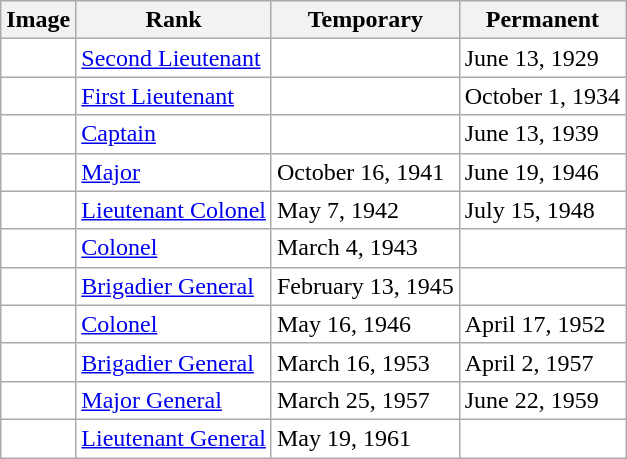<table class="wikitable" style="background:white;float:center"\>
<tr>
<th>Image</th>
<th>Rank</th>
<th>Temporary</th>
<th>Permanent</th>
</tr>
<tr>
<td></td>
<td><a href='#'>Second Lieutenant</a></td>
<td></td>
<td>June 13, 1929</td>
</tr>
<tr>
<td></td>
<td><a href='#'>First Lieutenant</a></td>
<td></td>
<td>October 1, 1934</td>
</tr>
<tr>
<td></td>
<td><a href='#'>Captain</a></td>
<td></td>
<td>June 13, 1939</td>
</tr>
<tr>
<td></td>
<td><a href='#'>Major</a></td>
<td>October 16, 1941</td>
<td>June 19, 1946</td>
</tr>
<tr>
<td></td>
<td><a href='#'>Lieutenant Colonel</a></td>
<td>May 7, 1942</td>
<td>July 15, 1948</td>
</tr>
<tr>
<td></td>
<td><a href='#'>Colonel</a></td>
<td>March 4, 1943</td>
<td></td>
</tr>
<tr>
<td></td>
<td><a href='#'>Brigadier General</a></td>
<td>February 13, 1945</td>
<td></td>
</tr>
<tr>
<td></td>
<td><a href='#'>Colonel</a></td>
<td>May 16, 1946</td>
<td>April 17, 1952</td>
</tr>
<tr>
<td></td>
<td><a href='#'>Brigadier General</a></td>
<td>March 16, 1953</td>
<td>April 2, 1957</td>
</tr>
<tr>
<td></td>
<td><a href='#'>Major General</a></td>
<td>March 25, 1957</td>
<td>June 22, 1959</td>
</tr>
<tr>
<td></td>
<td><a href='#'>Lieutenant General</a></td>
<td>May 19, 1961</td>
<td></td>
</tr>
</table>
